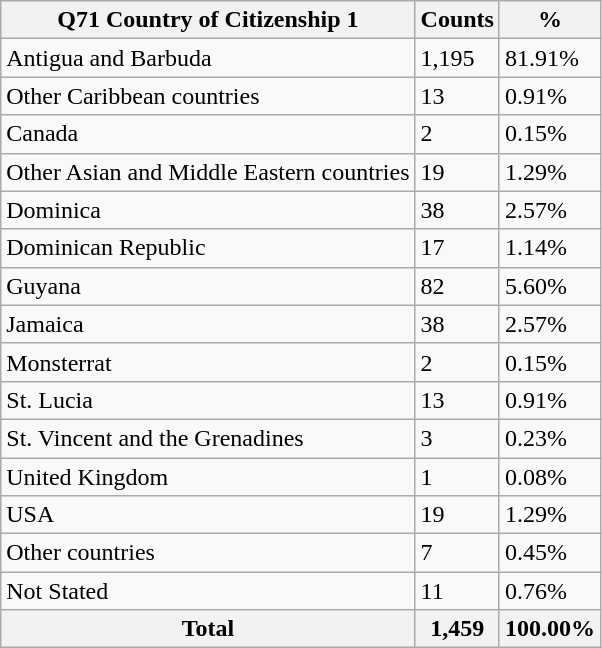<table class="wikitable sortable">
<tr>
<th>Q71 Country of Citizenship 1</th>
<th>Counts</th>
<th>%</th>
</tr>
<tr>
<td>Antigua and Barbuda</td>
<td>1,195</td>
<td>81.91%</td>
</tr>
<tr>
<td>Other Caribbean countries</td>
<td>13</td>
<td>0.91%</td>
</tr>
<tr>
<td>Canada</td>
<td>2</td>
<td>0.15%</td>
</tr>
<tr>
<td>Other Asian and Middle Eastern countries</td>
<td>19</td>
<td>1.29%</td>
</tr>
<tr>
<td>Dominica</td>
<td>38</td>
<td>2.57%</td>
</tr>
<tr>
<td>Dominican Republic</td>
<td>17</td>
<td>1.14%</td>
</tr>
<tr>
<td>Guyana</td>
<td>82</td>
<td>5.60%</td>
</tr>
<tr>
<td>Jamaica</td>
<td>38</td>
<td>2.57%</td>
</tr>
<tr>
<td>Monsterrat</td>
<td>2</td>
<td>0.15%</td>
</tr>
<tr>
<td>St. Lucia</td>
<td>13</td>
<td>0.91%</td>
</tr>
<tr>
<td>St. Vincent and the Grenadines</td>
<td>3</td>
<td>0.23%</td>
</tr>
<tr>
<td>United Kingdom</td>
<td>1</td>
<td>0.08%</td>
</tr>
<tr>
<td>USA</td>
<td>19</td>
<td>1.29%</td>
</tr>
<tr>
<td>Other countries</td>
<td>7</td>
<td>0.45%</td>
</tr>
<tr>
<td>Not Stated</td>
<td>11</td>
<td>0.76%</td>
</tr>
<tr>
<th>Total</th>
<th>1,459</th>
<th>100.00%</th>
</tr>
</table>
